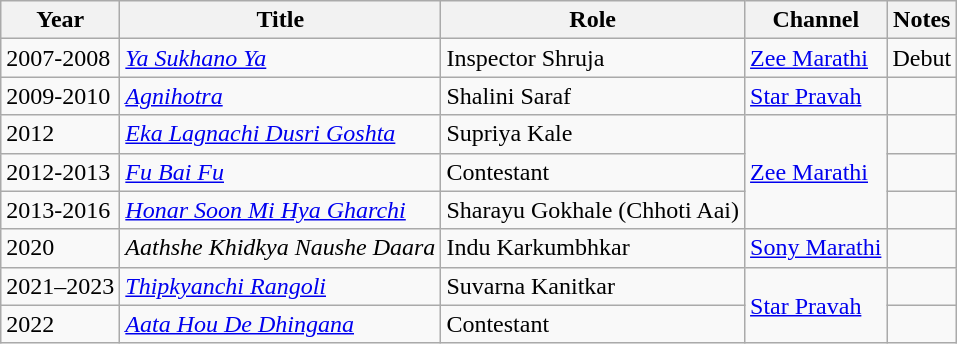<table class="wikitable">
<tr>
<th>Year</th>
<th>Title</th>
<th>Role</th>
<th>Channel</th>
<th>Notes</th>
</tr>
<tr>
<td>2007-2008</td>
<td><em><a href='#'>Ya Sukhano Ya</a></em></td>
<td>Inspector Shruja</td>
<td><a href='#'>Zee Marathi</a></td>
<td>Debut</td>
</tr>
<tr>
<td>2009-2010</td>
<td><em><a href='#'>Agnihotra</a></em></td>
<td>Shalini Saraf</td>
<td><a href='#'>Star Pravah</a></td>
<td></td>
</tr>
<tr>
<td>2012</td>
<td><em><a href='#'>Eka Lagnachi Dusri Goshta</a></em></td>
<td>Supriya Kale</td>
<td rowspan="3"><a href='#'>Zee Marathi</a></td>
<td></td>
</tr>
<tr>
<td>2012-2013</td>
<td><em><a href='#'>Fu Bai Fu</a></em></td>
<td>Contestant</td>
<td></td>
</tr>
<tr>
<td>2013-2016</td>
<td><em><a href='#'>Honar Soon Mi Hya Gharchi</a></em></td>
<td>Sharayu Gokhale (Chhoti Aai)</td>
<td></td>
</tr>
<tr>
<td>2020</td>
<td><em>Aathshe Khidkya Naushe Daara</em></td>
<td>Indu Karkumbhkar</td>
<td><a href='#'>Sony Marathi</a></td>
<td></td>
</tr>
<tr>
<td>2021–2023</td>
<td><em><a href='#'>Thipkyanchi Rangoli</a></em></td>
<td>Suvarna Kanitkar</td>
<td rowspan="2"><a href='#'>Star Pravah</a></td>
<td></td>
</tr>
<tr>
<td>2022</td>
<td><em><a href='#'>Aata Hou De Dhingana</a></em></td>
<td>Contestant</td>
<td></td>
</tr>
</table>
